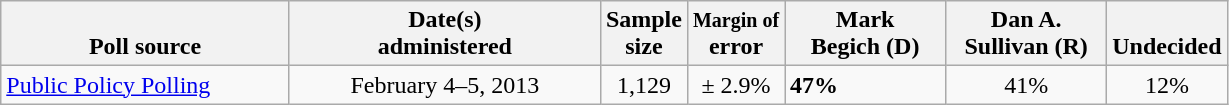<table class="wikitable">
<tr valign= bottom>
<th style="width:185px;">Poll source</th>
<th style="width:200px;">Date(s)<br>administered</th>
<th class=small>Sample<br>size</th>
<th class=small><small>Margin of</small><br>error</th>
<th style="width:100px;">Mark<br>Begich (D)</th>
<th style="width:100px;">Dan A.<br>Sullivan (R)</th>
<th>Undecided</th>
</tr>
<tr>
<td><a href='#'>Public Policy Polling</a></td>
<td align=center>February 4–5, 2013</td>
<td align=center>1,129</td>
<td align=center>± 2.9%</td>
<td><strong>47%</strong></td>
<td align=center>41%</td>
<td align=center>12%</td>
</tr>
</table>
